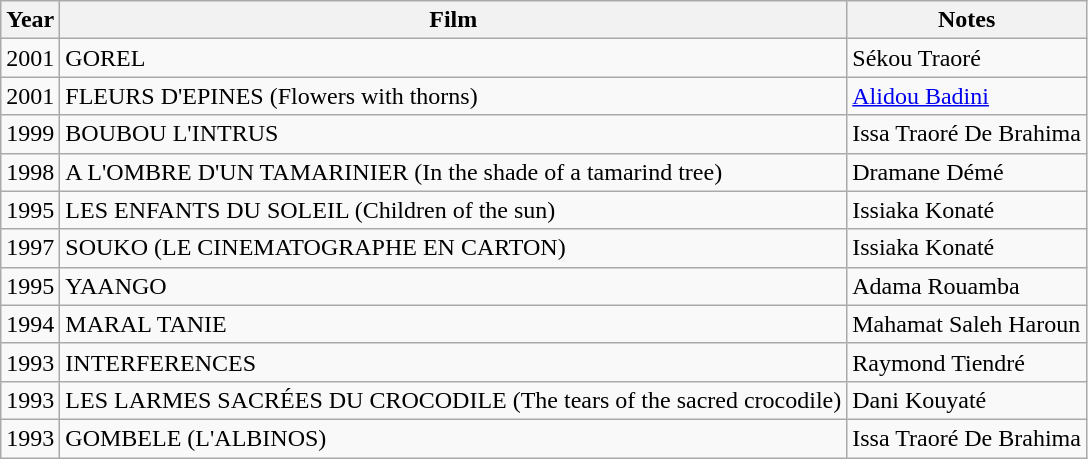<table class=wikitable>
<tr>
<th>Year</th>
<th>Film</th>
<th>Notes</th>
</tr>
<tr>
<td>2001</td>
<td>GOREL</td>
<td>Sékou Traoré</td>
</tr>
<tr>
<td>2001</td>
<td>FLEURS D'EPINES (Flowers with thorns)</td>
<td><a href='#'>Alidou Badini</a></td>
</tr>
<tr>
<td>1999</td>
<td>BOUBOU L'INTRUS</td>
<td>Issa Traoré De Brahima</td>
</tr>
<tr>
<td>1998</td>
<td>A L'OMBRE D'UN TAMARINIER (In the shade of a tamarind tree)</td>
<td>Dramane Démé</td>
</tr>
<tr>
<td>1995</td>
<td>LES ENFANTS DU SOLEIL (Children of the sun)</td>
<td>Issiaka Konaté</td>
</tr>
<tr>
<td>1997</td>
<td>SOUKO (LE CINEMATOGRAPHE EN CARTON)</td>
<td>Issiaka Konaté</td>
</tr>
<tr>
<td>1995</td>
<td>YAANGO</td>
<td>Adama Rouamba</td>
</tr>
<tr>
<td>1994</td>
<td>MARAL TANIE</td>
<td>Mahamat Saleh Haroun</td>
</tr>
<tr>
<td>1993</td>
<td>INTERFERENCES</td>
<td>Raymond Tiendré</td>
</tr>
<tr>
<td>1993</td>
<td>LES LARMES SACRÉES DU CROCODILE (The tears of the sacred crocodile)</td>
<td>Dani Kouyaté</td>
</tr>
<tr>
<td>1993</td>
<td>GOMBELE (L'ALBINOS)</td>
<td>Issa Traoré De Brahima</td>
</tr>
</table>
